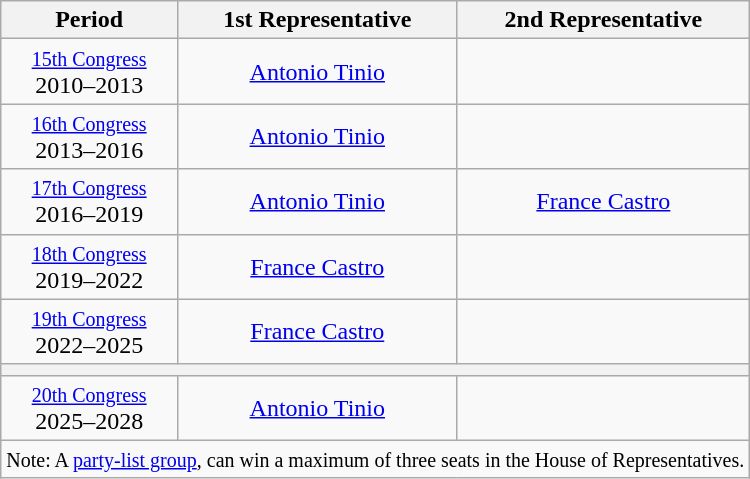<table class="wikitable"; style="text-align:center">
<tr>
<th>Period</th>
<th>1st Representative</th>
<th>2nd Representative</th>
</tr>
<tr>
<td><small><a href='#'>15th Congress</a></small><br>2010–2013</td>
<td><a href='#'>Antonio Tinio</a></td>
<td></td>
</tr>
<tr>
<td><small><a href='#'>16th Congress</a></small><br>2013–2016</td>
<td><a href='#'>Antonio Tinio</a></td>
<td></td>
</tr>
<tr>
<td><small><a href='#'>17th Congress</a></small><br>2016–2019</td>
<td><a href='#'>Antonio Tinio</a></td>
<td><a href='#'>France Castro</a></td>
</tr>
<tr>
<td><small><a href='#'>18th Congress</a></small><br>2019–2022</td>
<td><a href='#'>France Castro</a></td>
<td></td>
</tr>
<tr>
<td><small><a href='#'>19th Congress</a></small><br>2022–2025</td>
<td><a href='#'>France Castro</a></td>
<td></td>
</tr>
<tr>
<th colspan=3></th>
</tr>
<tr>
<td><small><a href='#'>20th Congress</a></small><br>2025–2028<br></td>
<td><a href='#'>Antonio Tinio</a></td>
<td></td>
</tr>
<tr>
<td colspan=3><small>Note: A <a href='#'>party-list group</a>, can win a maximum of three seats in the House of Representatives.</small></td>
</tr>
</table>
